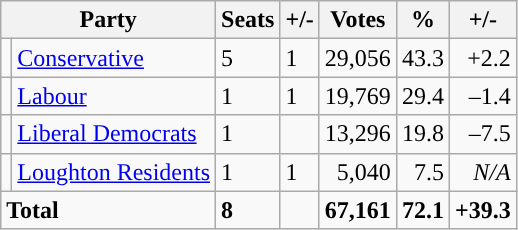<table class="wikitable sortable">
<tr>
<th colspan="2">Party</th>
<th>Seats</th>
<th>+/-</th>
<th>Votes</th>
<th>%</th>
<th>+/-</th>
</tr>
<tr>
<td style="background-color: "></td>
<td><a href='#'>Conservative</a></td>
<td>5</td>
<td> 1</td>
<td style="text-align:right;">29,056</td>
<td style="text-align:right;">43.3</td>
<td style="text-align:right;">+2.2</td>
</tr>
<tr>
<td style="background-color: "></td>
<td><a href='#'>Labour</a></td>
<td>1</td>
<td> 1</td>
<td style="text-align:right;">19,769</td>
<td style="text-align:right;">29.4</td>
<td style="text-align:right;">–1.4</td>
</tr>
<tr>
<td style="background-color: "></td>
<td><a href='#'>Liberal Democrats</a></td>
<td>1</td>
<td></td>
<td style="text-align:right;">13,296</td>
<td style="text-align:right;">19.8</td>
<td style="text-align:right;">–7.5</td>
</tr>
<tr>
<td style="background-color: "></td>
<td><a href='#'>Loughton Residents</a></td>
<td>1</td>
<td> 1</td>
<td style="text-align:right;">5,040</td>
<td style="text-align:right;">7.5</td>
<td style="text-align:right;"><em>N/A</em></td>
</tr>
<tr>
<td colspan="2"><strong>Total</strong></td>
<td><strong>8</strong></td>
<td></td>
<td style="text-align:right;"><strong>67,161</strong></td>
<td style="text-align:right;"><strong>72.1</strong></td>
<td style="text-align:right;"><strong>+39.3</strong></td>
</tr>
</table>
